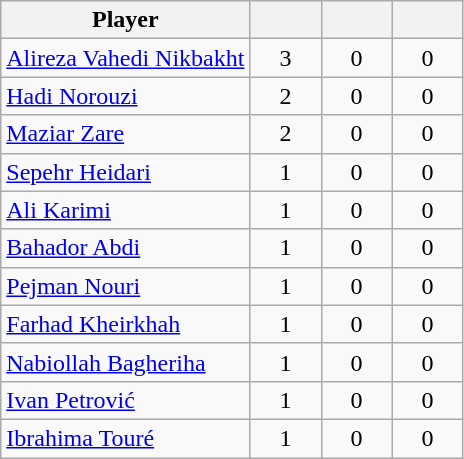<table class="wikitable" style="text-align: center;">
<tr>
<th wight=200>Player</th>
<th width=40></th>
<th width=40></th>
<th width=40></th>
</tr>
<tr>
<td style="text-align:left"> <a href='#'>Alireza Vahedi Nikbakht</a></td>
<td>3</td>
<td>0</td>
<td>0</td>
</tr>
<tr>
<td style="text-align:left"> <a href='#'>Hadi Norouzi</a></td>
<td>2</td>
<td>0</td>
<td>0</td>
</tr>
<tr>
<td style="text-align:left"> <a href='#'>Maziar Zare</a></td>
<td>2</td>
<td>0</td>
<td>0</td>
</tr>
<tr>
<td style="text-align:left"> <a href='#'>Sepehr Heidari</a></td>
<td>1</td>
<td>0</td>
<td>0</td>
</tr>
<tr>
<td style="text-align:left"> <a href='#'>Ali Karimi</a></td>
<td>1</td>
<td>0</td>
<td>0</td>
</tr>
<tr>
<td style="text-align:left"> <a href='#'>Bahador Abdi</a></td>
<td>1</td>
<td>0</td>
<td>0</td>
</tr>
<tr>
<td style="text-align:left"> <a href='#'>Pejman Nouri</a></td>
<td>1</td>
<td>0</td>
<td>0</td>
</tr>
<tr>
<td style="text-align:left"> <a href='#'>Farhad Kheirkhah</a></td>
<td>1</td>
<td>0</td>
<td>0</td>
</tr>
<tr>
<td style="text-align:left"> <a href='#'>Nabiollah Bagheriha</a></td>
<td>1</td>
<td>0</td>
<td>0</td>
</tr>
<tr>
<td style="text-align:left"> <a href='#'>Ivan Petrović</a></td>
<td>1</td>
<td>0</td>
<td>0</td>
</tr>
<tr>
<td style="text-align:left"> <a href='#'>Ibrahima Touré</a></td>
<td>1</td>
<td>0</td>
<td>0</td>
</tr>
</table>
